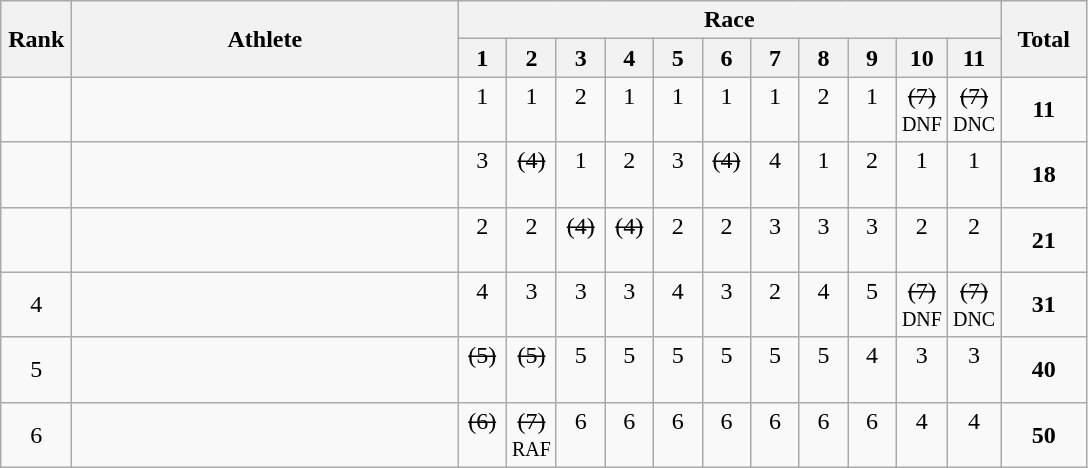<table | class="wikitable" style="text-align:center">
<tr>
<th rowspan="2" width=40>Rank</th>
<th rowspan="2" width=250>Athlete</th>
<th colspan="11">Race</th>
<th rowspan="2" width=50>Total</th>
</tr>
<tr>
<th width=25>1</th>
<th width=25>2</th>
<th width=25>3</th>
<th width=25>4</th>
<th width=25>5</th>
<th width=25>6</th>
<th width=25>7</th>
<th width=25>8</th>
<th width=25>9</th>
<th width=25>10</th>
<th width=25>11</th>
</tr>
<tr>
<td></td>
<td align=left></td>
<td>1<br> </td>
<td>1<br> </td>
<td>2<br> </td>
<td>1<br> </td>
<td>1<br> </td>
<td>1<br> </td>
<td>1<br> </td>
<td>2<br> </td>
<td>1<br> </td>
<td><s>(7)</s><br><small>DNF</small></td>
<td><s>(7)</s><br><small>DNC</small></td>
<td><strong>11</strong></td>
</tr>
<tr>
<td></td>
<td align=left></td>
<td>3<br> </td>
<td><s>(4)</s><br> </td>
<td>1<br> </td>
<td>2<br> </td>
<td>3<br> </td>
<td><s>(4)</s><br> </td>
<td>4<br> </td>
<td>1<br> </td>
<td>2<br> </td>
<td>1<br> </td>
<td>1<br> </td>
<td><strong>18</strong></td>
</tr>
<tr>
<td></td>
<td align=left></td>
<td>2<br> </td>
<td>2<br> </td>
<td><s>(4)</s><br> </td>
<td><s>(4)</s><br> </td>
<td>2<br> </td>
<td>2<br> </td>
<td>3<br> </td>
<td>3<br> </td>
<td>3<br> </td>
<td>2<br> </td>
<td>2<br> </td>
<td><strong>21</strong></td>
</tr>
<tr>
<td>4</td>
<td align=left></td>
<td>4<br> </td>
<td>3<br> </td>
<td>3<br> </td>
<td>3<br> </td>
<td>4<br> </td>
<td>3<br> </td>
<td>2<br> </td>
<td>4<br> </td>
<td>5<br> </td>
<td><s>(7)</s><br><small>DNF</small></td>
<td><s>(7)</s><br><small>DNC</small></td>
<td><strong>31</strong></td>
</tr>
<tr>
<td>5</td>
<td align=left></td>
<td><s>(5)</s><br> </td>
<td><s>(5)</s><br> </td>
<td>5<br> </td>
<td>5<br> </td>
<td>5<br> </td>
<td>5<br> </td>
<td>5<br> </td>
<td>5<br> </td>
<td>4<br> </td>
<td>3<br> </td>
<td>3<br> </td>
<td><strong>40</strong></td>
</tr>
<tr>
<td>6</td>
<td align=left></td>
<td><s>(6)</s><br> </td>
<td><s>(7)</s><br><small>RAF</small></td>
<td>6<br> </td>
<td>6<br> </td>
<td>6<br> </td>
<td>6<br> </td>
<td>6<br> </td>
<td>6<br> </td>
<td>6<br> </td>
<td>4<br> </td>
<td>4<br> </td>
<td><strong>50</strong></td>
</tr>
</table>
